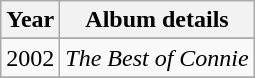<table Class = "wikitable">
<tr>
<th rowspan = "1">Year</th>
<th rowspan = "1">Album details</th>
</tr>
<tr Style = "font-size: smaller;">
</tr>
<tr>
<td rowspan = "1" align = "center">2002</td>
<td><em> The Best of Connie</em> </td>
</tr>
<tr>
</tr>
</table>
